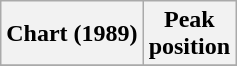<table class="wikitable plainrowheaders" style="text-align:center">
<tr>
<th>Chart (1989)</th>
<th>Peak<br>position</th>
</tr>
<tr>
</tr>
</table>
